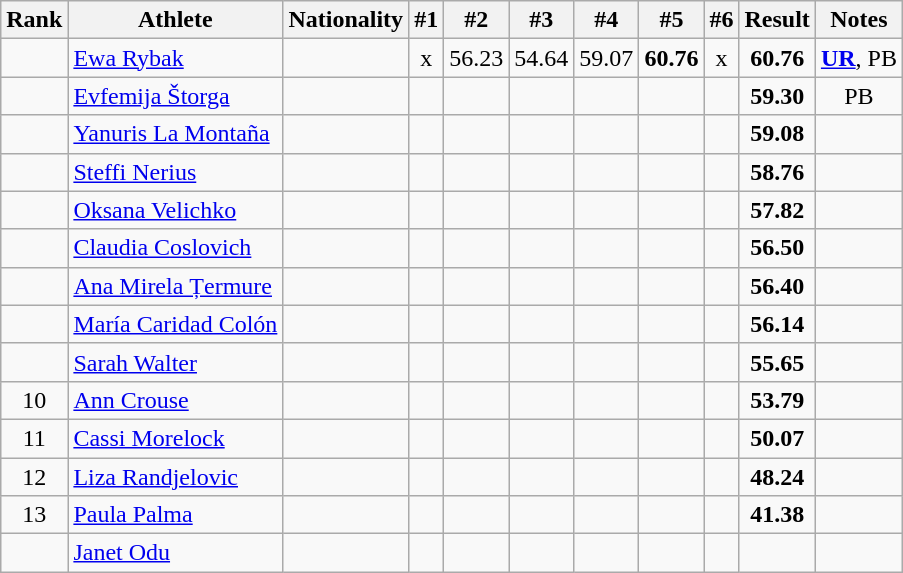<table class="wikitable sortable" style="text-align:center">
<tr>
<th>Rank</th>
<th>Athlete</th>
<th>Nationality</th>
<th>#1</th>
<th>#2</th>
<th>#3</th>
<th>#4</th>
<th>#5</th>
<th>#6</th>
<th>Result</th>
<th>Notes</th>
</tr>
<tr>
<td></td>
<td align=left><a href='#'>Ewa Rybak</a></td>
<td align=left></td>
<td>x</td>
<td>56.23</td>
<td>54.64</td>
<td>59.07</td>
<td><strong>60.76</strong></td>
<td>x</td>
<td><strong>60.76</strong></td>
<td><strong><a href='#'>UR</a></strong>, PB</td>
</tr>
<tr>
<td></td>
<td align=left><a href='#'>Evfemija Štorga</a></td>
<td align=left></td>
<td></td>
<td></td>
<td></td>
<td></td>
<td></td>
<td></td>
<td><strong>59.30</strong></td>
<td>PB</td>
</tr>
<tr>
<td></td>
<td align=left><a href='#'>Yanuris La Montaña</a></td>
<td align=left></td>
<td></td>
<td></td>
<td></td>
<td></td>
<td></td>
<td></td>
<td><strong>59.08</strong></td>
<td></td>
</tr>
<tr>
<td></td>
<td align=left><a href='#'>Steffi Nerius</a></td>
<td align=left></td>
<td></td>
<td></td>
<td></td>
<td></td>
<td></td>
<td></td>
<td><strong>58.76</strong></td>
<td></td>
</tr>
<tr>
<td></td>
<td align=left><a href='#'>Oksana Velichko</a></td>
<td align=left></td>
<td></td>
<td></td>
<td></td>
<td></td>
<td></td>
<td></td>
<td><strong>57.82</strong></td>
<td></td>
</tr>
<tr>
<td></td>
<td align=left><a href='#'>Claudia Coslovich</a></td>
<td align=left></td>
<td></td>
<td></td>
<td></td>
<td></td>
<td></td>
<td></td>
<td><strong>56.50</strong></td>
<td></td>
</tr>
<tr>
<td></td>
<td align=left><a href='#'>Ana Mirela Țermure</a></td>
<td align=left></td>
<td></td>
<td></td>
<td></td>
<td></td>
<td></td>
<td></td>
<td><strong>56.40</strong></td>
<td></td>
</tr>
<tr>
<td></td>
<td align=left><a href='#'>María Caridad Colón</a></td>
<td align=left></td>
<td></td>
<td></td>
<td></td>
<td></td>
<td></td>
<td></td>
<td><strong>56.14</strong></td>
<td></td>
</tr>
<tr>
<td></td>
<td align=left><a href='#'>Sarah Walter</a></td>
<td align=left></td>
<td></td>
<td></td>
<td></td>
<td></td>
<td></td>
<td></td>
<td><strong>55.65</strong></td>
<td></td>
</tr>
<tr>
<td>10</td>
<td align=left><a href='#'>Ann Crouse</a></td>
<td align=left></td>
<td></td>
<td></td>
<td></td>
<td></td>
<td></td>
<td></td>
<td><strong>53.79</strong></td>
<td></td>
</tr>
<tr>
<td>11</td>
<td align=left><a href='#'>Cassi Morelock</a></td>
<td align=left></td>
<td></td>
<td></td>
<td></td>
<td></td>
<td></td>
<td></td>
<td><strong>50.07</strong></td>
<td></td>
</tr>
<tr>
<td>12</td>
<td align=left><a href='#'>Liza Randjelovic</a></td>
<td align=left></td>
<td></td>
<td></td>
<td></td>
<td></td>
<td></td>
<td></td>
<td><strong>48.24</strong></td>
<td></td>
</tr>
<tr>
<td>13</td>
<td align=left><a href='#'>Paula Palma</a></td>
<td align=left></td>
<td></td>
<td></td>
<td></td>
<td></td>
<td></td>
<td></td>
<td><strong>41.38</strong></td>
<td></td>
</tr>
<tr>
<td></td>
<td align=left><a href='#'>Janet Odu</a></td>
<td align=left></td>
<td></td>
<td></td>
<td></td>
<td></td>
<td></td>
<td></td>
<td><strong></strong></td>
<td></td>
</tr>
</table>
